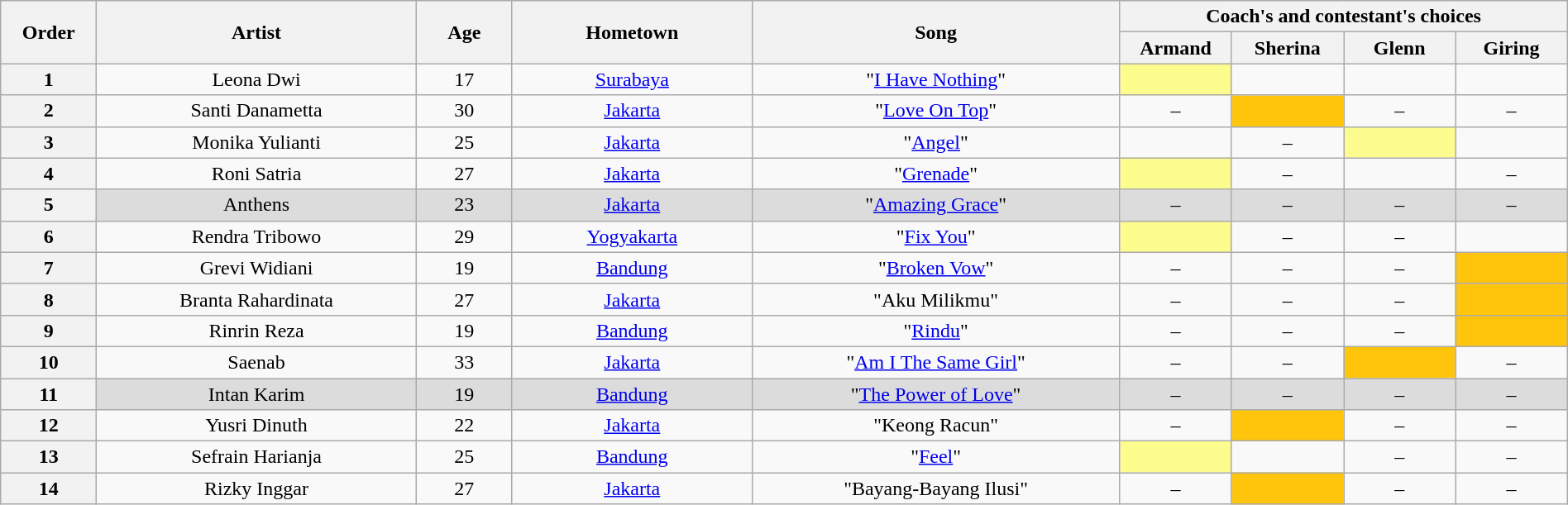<table class="wikitable" style="text-align:center; width:100%;">
<tr>
<th scope="col" rowspan="2" style="width:06%;">Order</th>
<th scope="col" rowspan="2" style="width:20%;">Artist</th>
<th scope="col" rowspan="2" style="width:06%;">Age</th>
<th scope="col" rowspan="2" style="width:15%;">Hometown</th>
<th scope="col" rowspan="2" style="width:23%;">Song</th>
<th scope="col" colspan="4" style="width:28%;">Coach's and contestant's choices</th>
</tr>
<tr>
<th style="width:07%;">Armand</th>
<th style="width:07%;">Sherina</th>
<th style="width:07%;">Glenn</th>
<th style="width:07%;">Giring</th>
</tr>
<tr>
<th>1</th>
<td>Leona Dwi</td>
<td>17</td>
<td><a href='#'>Surabaya</a></td>
<td>"<a href='#'>I Have Nothing</a>"</td>
<td style="background:#fdfc8f;"><strong></strong></td>
<td><strong></strong></td>
<td><strong></strong></td>
<td><strong></strong></td>
</tr>
<tr>
<th>2</th>
<td>Santi Danametta</td>
<td>30</td>
<td><a href='#'>Jakarta</a></td>
<td>"<a href='#'>Love On Top</a>"</td>
<td style="text-align:center;">–</td>
<td style="background:#FFC40C;"><strong></strong></td>
<td style="text-align:center;">–</td>
<td style="text-align:center;">–</td>
</tr>
<tr>
<th>3</th>
<td>Monika Yulianti</td>
<td>25</td>
<td><a href='#'>Jakarta</a></td>
<td>"<a href='#'>Angel</a>"</td>
<td><strong></strong></td>
<td style="text-align:center;">–</td>
<td style="background:#fdfc8f;"><strong></strong></td>
<td><strong></strong></td>
</tr>
<tr>
<th>4</th>
<td>Roni Satria</td>
<td>27</td>
<td><a href='#'>Jakarta</a></td>
<td>"<a href='#'>Grenade</a>"</td>
<td style="background:#fdfc8f;"><strong></strong></td>
<td style="text-align:center;">–</td>
<td><strong></strong></td>
<td style="text-align:center;">–</td>
</tr>
<tr>
<th>5</th>
<td style="background:#DCDCDC;">Anthens</td>
<td style="background:#DCDCDC;">23</td>
<td style="background:#DCDCDC;"><a href='#'>Jakarta</a></td>
<td style="background:#DCDCDC;">"<a href='#'>Amazing Grace</a>"</td>
<td style="background:#DCDCDC;">–</td>
<td style="background:#DCDCDC;">–</td>
<td style="background:#DCDCDC;">–</td>
<td style="background:#DCDCDC;">–</td>
</tr>
<tr>
<th>6</th>
<td>Rendra Tribowo</td>
<td>29</td>
<td><a href='#'>Yogyakarta</a></td>
<td>"<a href='#'>Fix You</a>"</td>
<td style="background:#fdfc8f;"><strong></strong></td>
<td style="text-align:center;">–</td>
<td style="text-align:center;">–</td>
<td><strong></strong></td>
</tr>
<tr>
<th>7</th>
<td>Grevi Widiani</td>
<td>19</td>
<td><a href='#'>Bandung</a></td>
<td>"<a href='#'>Broken Vow</a>"</td>
<td style="text-align:center;">–</td>
<td style="text-align:center;">–</td>
<td style="text-align:center;">–</td>
<td style="background:#FFC40C;"><strong></strong></td>
</tr>
<tr>
<th>8</th>
<td>Branta Rahardinata</td>
<td>27</td>
<td><a href='#'>Jakarta</a></td>
<td>"Aku Milikmu"</td>
<td style="text-align:center;">–</td>
<td style="text-align:center;">–</td>
<td style="text-align:center;">–</td>
<td style="background:#FFC40C;"><strong></strong></td>
</tr>
<tr>
<th>9</th>
<td>Rinrin Reza</td>
<td>19</td>
<td><a href='#'>Bandung</a></td>
<td>"<a href='#'>Rindu</a>"</td>
<td style="text-align:center;">–</td>
<td style="text-align:center;">–</td>
<td style="text-align:center;">–</td>
<td style="background:#FFC40C;"><strong></strong></td>
</tr>
<tr>
<th>10</th>
<td>Saenab</td>
<td>33</td>
<td><a href='#'>Jakarta</a></td>
<td>"<a href='#'>Am I The Same Girl</a>"</td>
<td style="text-align:center;">–</td>
<td style="text-align:center;">–</td>
<td style="background:#FFC40C;"><strong></strong></td>
<td style="text-align:center;">–</td>
</tr>
<tr>
<th>11</th>
<td style="background:#DCDCDC;">Intan Karim</td>
<td style="background:#DCDCDC;">19</td>
<td style="background:#DCDCDC;"><a href='#'>Bandung</a></td>
<td style="background:#DCDCDC;">"<a href='#'>The Power of Love</a>"</td>
<td style="background:#DCDCDC;">–</td>
<td style="background:#DCDCDC;">–</td>
<td style="background:#DCDCDC;">–</td>
<td style="background:#DCDCDC;">–</td>
</tr>
<tr>
<th>12</th>
<td>Yusri Dinuth</td>
<td>22</td>
<td><a href='#'>Jakarta</a></td>
<td>"Keong Racun"</td>
<td style="text-align:center;">–</td>
<td style="background:#FFC40C;"><strong></strong></td>
<td style="text-align:center;">–</td>
<td style="text-align:center;">–</td>
</tr>
<tr>
<th>13</th>
<td>Sefrain Harianja</td>
<td>25</td>
<td><a href='#'>Bandung</a></td>
<td>"<a href='#'>Feel</a>"</td>
<td style="background:#fdfc8f;"><strong></strong></td>
<td><strong></strong></td>
<td style="text-align:center;">–</td>
<td style="text-align:center;">–</td>
</tr>
<tr>
<th>14</th>
<td>Rizky Inggar</td>
<td>27</td>
<td><a href='#'>Jakarta</a></td>
<td>"Bayang-Bayang Ilusi"</td>
<td style="text-align:center;">–</td>
<td style="background:#FFC40C;"><strong></strong></td>
<td style="text-align:center;">–</td>
<td style="text-align:center;">–</td>
</tr>
</table>
